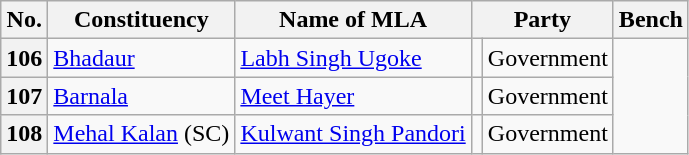<table class="wikitable sortable">
<tr>
<th>No.</th>
<th>Constituency</th>
<th>Name of MLA</th>
<th colspan="2">Party</th>
<th>Bench</th>
</tr>
<tr>
<th>106</th>
<td><a href='#'>Bhadaur</a></td>
<td><a href='#'>Labh Singh Ugoke</a></td>
<td></td>
<td>Government</td>
</tr>
<tr>
<th>107</th>
<td><a href='#'>Barnala</a></td>
<td><a href='#'>Meet Hayer</a></td>
<td></td>
<td>Government</td>
</tr>
<tr>
<th>108</th>
<td><a href='#'>Mehal Kalan</a> (SC)</td>
<td><a href='#'>Kulwant Singh Pandori</a></td>
<td></td>
<td>Government</td>
</tr>
</table>
